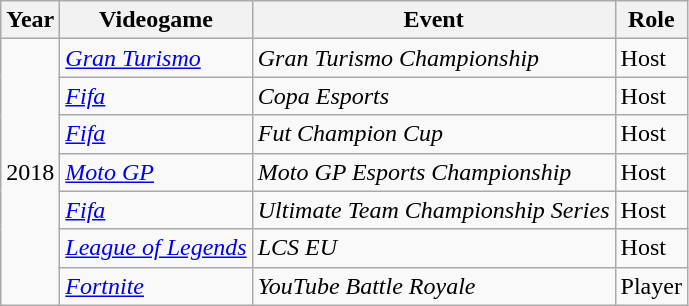<table class="wikitable">
<tr>
<th>Year</th>
<th>Videogame</th>
<th>Event</th>
<th>Role</th>
</tr>
<tr>
<td rowspan="7">2018</td>
<td><em><a href='#'>Gran Turismo</a></em></td>
<td><em>Gran Turismo Championship</em></td>
<td>Host</td>
</tr>
<tr>
<td><em><a href='#'>Fifa</a></em></td>
<td><em>Copa Esports</em></td>
<td>Host</td>
</tr>
<tr>
<td><em><a href='#'>Fifa</a></em></td>
<td><em>Fut Champion Cup</em></td>
<td>Host</td>
</tr>
<tr>
<td><em><a href='#'>Moto GP</a></em></td>
<td><em>Moto GP Esports Championship</em></td>
<td>Host</td>
</tr>
<tr>
<td><em><a href='#'>Fifa</a></em></td>
<td><em>Ultimate Team Championship Series</em></td>
<td>Host</td>
</tr>
<tr>
<td><em><a href='#'>League of Legends</a></em></td>
<td><em>LCS EU</em></td>
<td>Host</td>
</tr>
<tr>
<td><em><a href='#'>Fortnite</a></em></td>
<td><em>YouTube Battle Royale</em></td>
<td>Player</td>
</tr>
</table>
